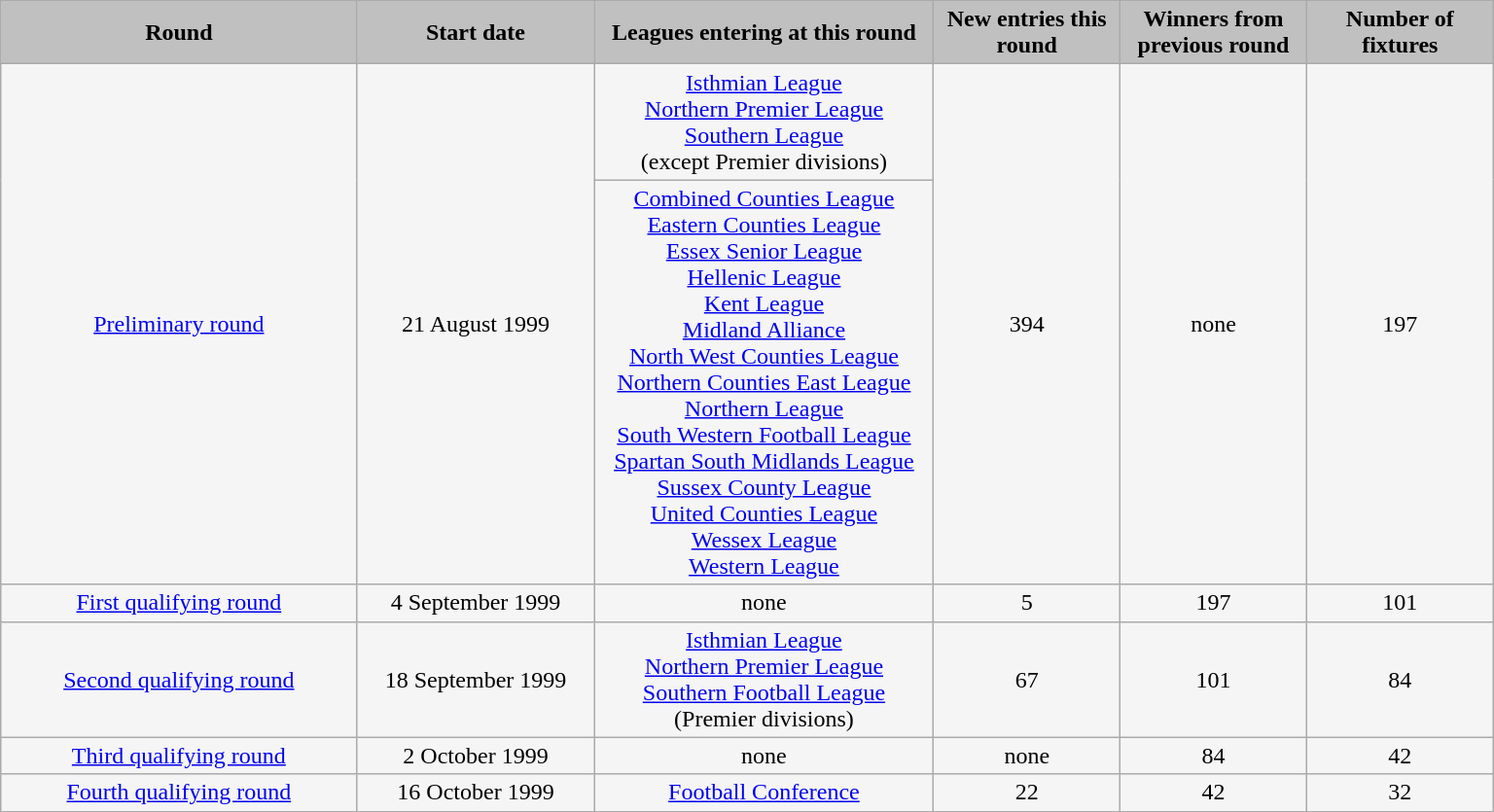<table class="wikitable" style="width: 1024px; background:WhiteSmoke; text-align:center">
<tr>
<th scope="col" style="width: 21.00%; background:silver;">Round</th>
<th scope="col" style="width: 14.00%; background:silver;">Start date</th>
<th scope="col" style="width: 20.00%; background:silver;">Leagues entering at this round</th>
<th scope="col" style="width: 11.00%; background:silver;">New entries this round</th>
<th scope="col" style="width: 11.00%; background:silver;">Winners from previous round</th>
<th scope="col" style="width: 11.00%; background:silver;">Number of fixtures</th>
</tr>
<tr align=center>
<td rowspan=2><a href='#'>Preliminary round</a></td>
<td rowspan=2>21 August 1999</td>
<td><a href='#'>Isthmian League</a><br><a href='#'>Northern Premier League</a><br><a href='#'>Southern League</a><br>(except Premier divisions)</td>
<td rowspan=2>394</td>
<td rowspan=2>none</td>
<td rowspan=2>197</td>
</tr>
<tr align=center>
<td><a href='#'>Combined Counties League</a><br><a href='#'>Eastern Counties League</a><br><a href='#'>Essex Senior League</a><br><a href='#'>Hellenic League</a><br><a href='#'>Kent League</a><br><a href='#'>Midland Alliance</a><br><a href='#'>North West Counties League</a><br><a href='#'>Northern Counties East League</a><br><a href='#'>Northern League</a><br><a href='#'>South Western Football League</a><br><a href='#'>Spartan South Midlands League</a><br><a href='#'>Sussex County League</a><br><a href='#'>United Counties League</a><br><a href='#'>Wessex League</a><br><a href='#'>Western League</a></td>
</tr>
<tr align=center>
<td><a href='#'>First qualifying round</a></td>
<td>4 September 1999</td>
<td>none</td>
<td>5</td>
<td>197</td>
<td>101</td>
</tr>
<tr align=center>
<td><a href='#'>Second qualifying round</a></td>
<td>18 September 1999</td>
<td><a href='#'>Isthmian League</a><br><a href='#'>Northern Premier League</a><br><a href='#'>Southern Football League</a><br>(Premier divisions)</td>
<td>67</td>
<td>101</td>
<td>84</td>
</tr>
<tr align=center>
<td><a href='#'>Third qualifying round</a></td>
<td>2 October 1999</td>
<td>none</td>
<td>none</td>
<td>84</td>
<td>42</td>
</tr>
<tr align=center>
<td><a href='#'>Fourth qualifying round</a></td>
<td>16 October 1999</td>
<td><a href='#'>Football Conference</a></td>
<td>22</td>
<td>42</td>
<td>32</td>
</tr>
</table>
